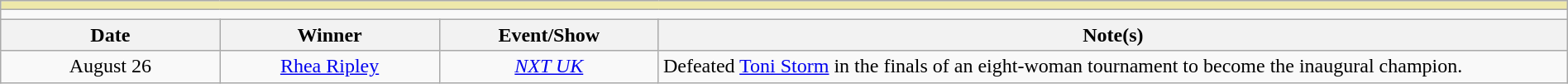<table class="wikitable" style="text-align:center; width:100%;">
<tr style="background:#EEE8AA;">
<td colspan="5"></td>
</tr>
<tr>
<td colspan="5"><strong></strong></td>
</tr>
<tr>
<th width=14%>Date</th>
<th width=14%>Winner</th>
<th width=14%>Event/Show</th>
<th width=58%>Note(s)</th>
</tr>
<tr>
<td>August 26<br></td>
<td><a href='#'>Rhea Ripley</a></td>
<td><em><a href='#'>NXT UK</a></em></td>
<td style="text-align:left;">Defeated <a href='#'>Toni Storm</a> in the finals of an eight-woman tournament to become the inaugural champion.</td>
</tr>
</table>
